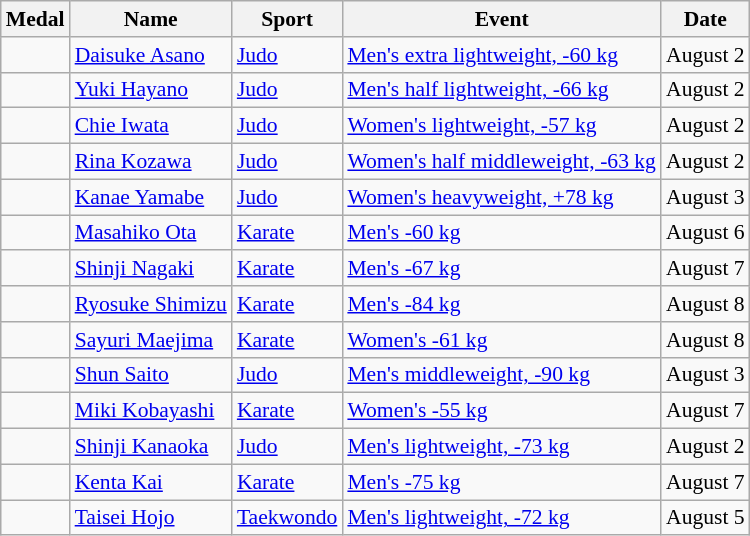<table class="wikitable sortable" style="font-size:90%">
<tr>
<th>Medal</th>
<th>Name</th>
<th>Sport</th>
<th>Event</th>
<th>Date</th>
</tr>
<tr>
<td></td>
<td><a href='#'>Daisuke Asano</a></td>
<td><a href='#'>Judo</a></td>
<td><a href='#'>Men's extra lightweight, -60 kg</a></td>
<td>August 2</td>
</tr>
<tr>
<td></td>
<td><a href='#'>Yuki Hayano</a></td>
<td><a href='#'>Judo</a></td>
<td><a href='#'>Men's half lightweight, -66 kg</a></td>
<td>August 2</td>
</tr>
<tr>
<td></td>
<td><a href='#'>Chie Iwata</a></td>
<td><a href='#'>Judo</a></td>
<td><a href='#'>Women's lightweight, -57 kg</a></td>
<td>August 2</td>
</tr>
<tr>
<td></td>
<td><a href='#'>Rina Kozawa</a></td>
<td><a href='#'>Judo</a></td>
<td><a href='#'>Women's half middleweight, -63 kg</a></td>
<td>August 2</td>
</tr>
<tr>
<td></td>
<td><a href='#'>Kanae Yamabe</a></td>
<td><a href='#'>Judo</a></td>
<td><a href='#'>Women's heavyweight, +78 kg</a></td>
<td>August 3</td>
</tr>
<tr>
<td></td>
<td><a href='#'>Masahiko Ota</a></td>
<td><a href='#'>Karate</a></td>
<td><a href='#'>Men's -60 kg</a></td>
<td>August 6</td>
</tr>
<tr>
<td></td>
<td><a href='#'>Shinji Nagaki</a></td>
<td><a href='#'>Karate</a></td>
<td><a href='#'>Men's -67 kg</a></td>
<td>August 7</td>
</tr>
<tr>
<td></td>
<td><a href='#'>Ryosuke Shimizu</a></td>
<td><a href='#'>Karate</a></td>
<td><a href='#'>Men's -84 kg</a></td>
<td>August 8</td>
</tr>
<tr>
<td></td>
<td><a href='#'>Sayuri Maejima</a></td>
<td><a href='#'>Karate</a></td>
<td><a href='#'>Women's -61 kg</a></td>
<td>August 8</td>
</tr>
<tr>
<td></td>
<td><a href='#'>Shun Saito</a></td>
<td><a href='#'>Judo</a></td>
<td><a href='#'>Men's middleweight, -90 kg</a></td>
<td>August 3</td>
</tr>
<tr>
<td></td>
<td><a href='#'>Miki Kobayashi</a></td>
<td><a href='#'>Karate</a></td>
<td><a href='#'>Women's -55 kg</a></td>
<td>August 7</td>
</tr>
<tr>
<td></td>
<td><a href='#'>Shinji Kanaoka</a></td>
<td><a href='#'>Judo</a></td>
<td><a href='#'>Men's lightweight, -73 kg</a></td>
<td>August 2</td>
</tr>
<tr>
<td></td>
<td><a href='#'>Kenta Kai</a></td>
<td><a href='#'>Karate</a></td>
<td><a href='#'>Men's -75 kg</a></td>
<td>August 7</td>
</tr>
<tr>
<td></td>
<td><a href='#'>Taisei Hojo</a></td>
<td><a href='#'>Taekwondo</a></td>
<td><a href='#'>Men's lightweight, -72 kg</a></td>
<td>August 5</td>
</tr>
</table>
